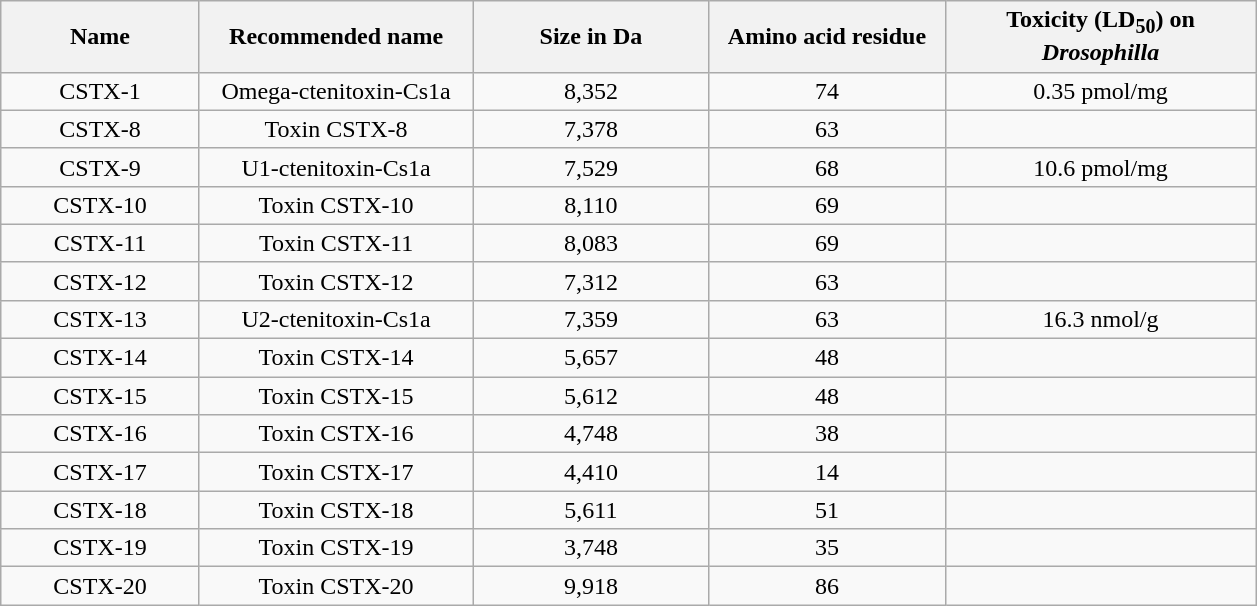<table class="wikitable sortable" style="text-align:center">
<tr>
<th scope="col" width="125px" class="unsortable">Name</th>
<th scope="col" width="175px" class="unsortable">Recommended name</th>
<th scope="col" width="150px">Size in Da</th>
<th scope="col" width="150px">Amino acid residue</th>
<th scope="col" width="200px">Toxicity (LD<sub>50</sub>) on <em>Drosophilla</em></th>
</tr>
<tr>
<td>CSTX-1</td>
<td>Omega-ctenitoxin-Cs1a</td>
<td>8,352</td>
<td>74</td>
<td>0.35 pmol/mg</td>
</tr>
<tr>
<td>CSTX-8</td>
<td>Toxin CSTX-8</td>
<td>7,378</td>
<td>63</td>
<td></td>
</tr>
<tr>
<td>CSTX-9</td>
<td>U1-ctenitoxin-Cs1a</td>
<td>7,529</td>
<td>68</td>
<td>10.6 pmol/mg</td>
</tr>
<tr>
<td>CSTX-10</td>
<td>Toxin CSTX-10</td>
<td>8,110</td>
<td>69</td>
<td></td>
</tr>
<tr>
<td>CSTX-11</td>
<td>Toxin CSTX-11</td>
<td>8,083</td>
<td>69</td>
<td></td>
</tr>
<tr>
<td>CSTX-12</td>
<td>Toxin CSTX-12</td>
<td>7,312</td>
<td>63</td>
<td></td>
</tr>
<tr>
<td>CSTX-13</td>
<td>U2-ctenitoxin-Cs1a</td>
<td>7,359</td>
<td>63</td>
<td>16.3 nmol/g</td>
</tr>
<tr>
<td>CSTX-14</td>
<td>Toxin CSTX-14</td>
<td>5,657</td>
<td>48</td>
<td></td>
</tr>
<tr>
<td>CSTX-15</td>
<td>Toxin CSTX-15</td>
<td>5,612</td>
<td>48</td>
<td></td>
</tr>
<tr>
<td>CSTX-16</td>
<td>Toxin CSTX-16</td>
<td>4,748</td>
<td>38</td>
<td></td>
</tr>
<tr>
<td>CSTX-17</td>
<td>Toxin CSTX-17</td>
<td>4,410</td>
<td>14</td>
<td></td>
</tr>
<tr>
<td>CSTX-18</td>
<td>Toxin CSTX-18</td>
<td>5,611</td>
<td>51</td>
<td></td>
</tr>
<tr>
<td>CSTX-19</td>
<td>Toxin CSTX-19</td>
<td>3,748</td>
<td>35</td>
<td></td>
</tr>
<tr>
<td>CSTX-20</td>
<td>Toxin CSTX-20</td>
<td>9,918</td>
<td>86</td>
<td></td>
</tr>
</table>
